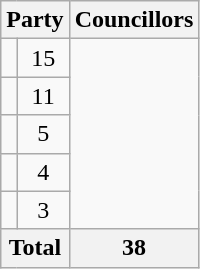<table class="wikitable">
<tr>
<th colspan=2>Party</th>
<th>Councillors</th>
</tr>
<tr>
<td></td>
<td align=center>15</td>
</tr>
<tr>
<td></td>
<td align=center>11</td>
</tr>
<tr>
<td></td>
<td align=center>5</td>
</tr>
<tr>
<td></td>
<td align=center>4</td>
</tr>
<tr>
<td></td>
<td align=center>3</td>
</tr>
<tr>
<th colspan=2>Total</th>
<th align=center>38</th>
</tr>
</table>
